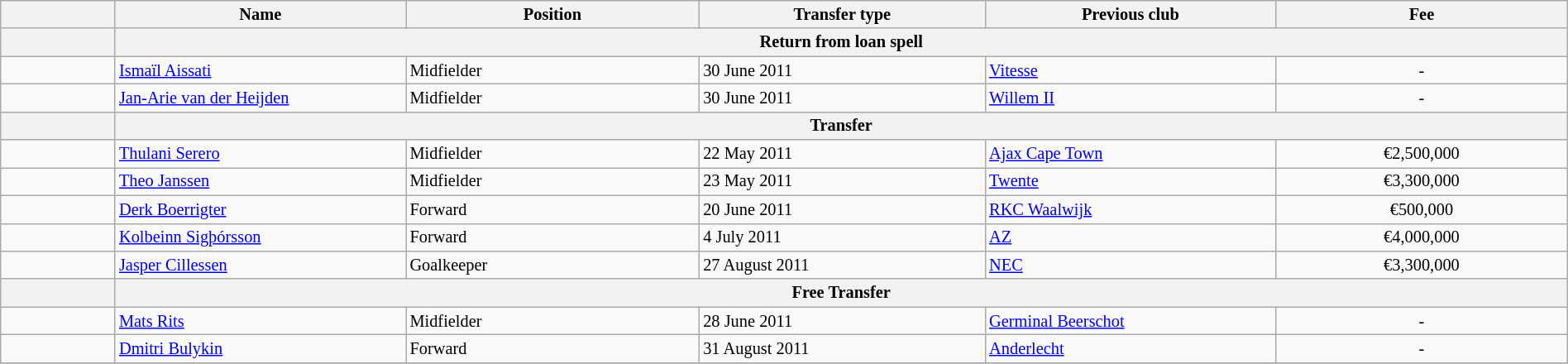<table class="wikitable" style="width:100%; font-size:85%;">
<tr>
<th width="2%"></th>
<th width="5%">Name</th>
<th width="5%">Position</th>
<th width="5%">Transfer type</th>
<th width="5%">Previous club</th>
<th width="5%">Fee</th>
</tr>
<tr>
<th></th>
<th colspan="5" align="center">Return from loan spell</th>
</tr>
<tr>
<td align=center></td>
<td align=left> <a href='#'>Ismaïl Aissati</a></td>
<td align=left>Midfielder</td>
<td align=left>30 June 2011</td>
<td align=left> <a href='#'>Vitesse</a></td>
<td align=center>-</td>
</tr>
<tr>
<td align=center></td>
<td align=left> <a href='#'>Jan-Arie van der Heijden</a></td>
<td align=left>Midfielder</td>
<td align=left>30 June 2011</td>
<td align=left> <a href='#'>Willem II</a></td>
<td align=center>-</td>
</tr>
<tr>
<th></th>
<th colspan="5" align="center">Transfer</th>
</tr>
<tr>
<td align=center></td>
<td align=left> <a href='#'>Thulani Serero</a></td>
<td align=left>Midfielder</td>
<td align=left>22 May 2011</td>
<td align=left> <a href='#'>Ajax Cape Town</a></td>
<td align=center>€2,500,000</td>
</tr>
<tr>
<td align=center></td>
<td align=left> <a href='#'>Theo Janssen</a></td>
<td align=left>Midfielder</td>
<td align=left>23 May 2011</td>
<td align=left> <a href='#'>Twente</a></td>
<td align=center>€3,300,000</td>
</tr>
<tr>
<td align=center></td>
<td align=left> <a href='#'>Derk Boerrigter</a></td>
<td align=left>Forward</td>
<td align=left>20 June 2011</td>
<td align=left> <a href='#'>RKC Waalwijk</a></td>
<td align=center>€500,000</td>
</tr>
<tr>
<td align=center></td>
<td align=left> <a href='#'>Kolbeinn Sigþórsson</a></td>
<td align=left>Forward</td>
<td align=left>4 July 2011</td>
<td align=left> <a href='#'>AZ</a></td>
<td align=center>€4,000,000</td>
</tr>
<tr>
<td align=center></td>
<td align=left> <a href='#'>Jasper Cillessen</a></td>
<td align=left>Goalkeeper</td>
<td align=left>27 August 2011</td>
<td align=left> <a href='#'>NEC</a></td>
<td align=center>€3,300,000</td>
</tr>
<tr>
<th></th>
<th colspan="5" align="center">Free Transfer</th>
</tr>
<tr>
<td align=center></td>
<td align=left> <a href='#'>Mats Rits</a></td>
<td align=left>Midfielder</td>
<td align=left>28 June 2011</td>
<td align=left> <a href='#'>Germinal Beerschot</a></td>
<td align=center>-</td>
</tr>
<tr>
<td align=center></td>
<td align=left> <a href='#'>Dmitri Bulykin</a></td>
<td align=left>Forward</td>
<td align=left>31 August 2011</td>
<td align=left> <a href='#'>Anderlecht</a></td>
<td align=center>-</td>
</tr>
<tr>
</tr>
</table>
